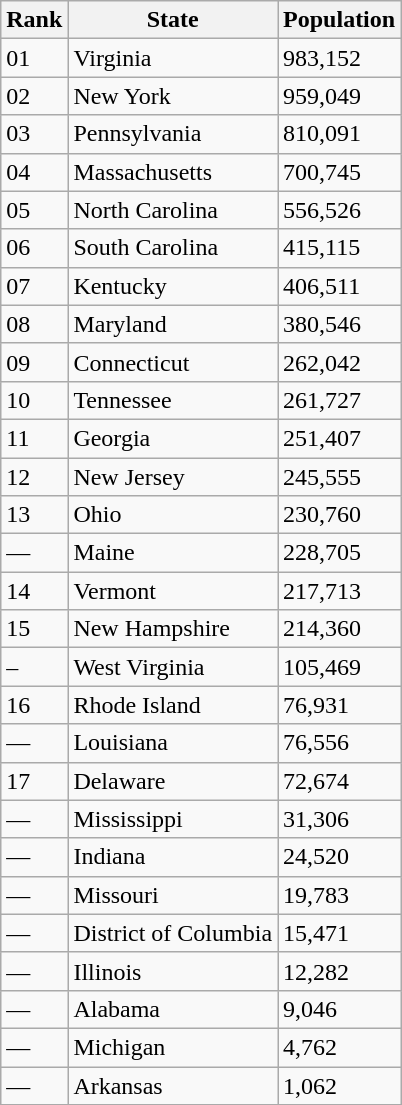<table class="wikitable sortable">
<tr>
<th>Rank</th>
<th>State</th>
<th>Population</th>
</tr>
<tr>
<td>01</td>
<td>Virginia </td>
<td>983,152</td>
</tr>
<tr>
<td>02</td>
<td>New York</td>
<td>959,049</td>
</tr>
<tr>
<td>03</td>
<td>Pennsylvania</td>
<td>810,091</td>
</tr>
<tr>
<td>04</td>
<td>Massachusetts </td>
<td>700,745</td>
</tr>
<tr>
<td>05</td>
<td>North Carolina</td>
<td>556,526</td>
</tr>
<tr>
<td>06</td>
<td>South Carolina</td>
<td>415,115</td>
</tr>
<tr>
<td>07</td>
<td>Kentucky</td>
<td>406,511</td>
</tr>
<tr>
<td>08</td>
<td>Maryland</td>
<td>380,546</td>
</tr>
<tr>
<td>09</td>
<td>Connecticut</td>
<td>262,042</td>
</tr>
<tr>
<td>10</td>
<td>Tennessee</td>
<td>261,727</td>
</tr>
<tr>
<td>11</td>
<td>Georgia</td>
<td>251,407</td>
</tr>
<tr>
<td>12</td>
<td>New Jersey</td>
<td>245,555</td>
</tr>
<tr>
<td>13</td>
<td>Ohio</td>
<td>230,760</td>
</tr>
<tr>
<td>—</td>
<td>Maine </td>
<td>228,705</td>
</tr>
<tr>
<td>14</td>
<td>Vermont</td>
<td>217,713</td>
</tr>
<tr>
<td>15</td>
<td>New Hampshire</td>
<td>214,360</td>
</tr>
<tr>
<td>–</td>
<td>West Virginia </td>
<td>105,469</td>
</tr>
<tr>
<td>16</td>
<td>Rhode Island</td>
<td>76,931</td>
</tr>
<tr>
<td>—</td>
<td>Louisiana</td>
<td>76,556</td>
</tr>
<tr>
<td>17</td>
<td>Delaware</td>
<td>72,674</td>
</tr>
<tr>
<td>—</td>
<td>Mississippi</td>
<td>31,306</td>
</tr>
<tr>
<td>—</td>
<td>Indiana</td>
<td>24,520</td>
</tr>
<tr>
<td>—</td>
<td>Missouri</td>
<td>19,783</td>
</tr>
<tr>
<td>—</td>
<td>District of Columbia </td>
<td>15,471</td>
</tr>
<tr>
<td>—</td>
<td>Illinois</td>
<td>12,282</td>
</tr>
<tr>
<td>—</td>
<td>Alabama</td>
<td>9,046</td>
</tr>
<tr>
<td>—</td>
<td>Michigan</td>
<td>4,762</td>
</tr>
<tr>
<td>—</td>
<td>Arkansas</td>
<td>1,062</td>
</tr>
</table>
